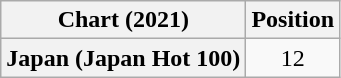<table class="wikitable plainrowheaders" style="text-align:center">
<tr>
<th scope="col">Chart (2021)</th>
<th scope="col">Position</th>
</tr>
<tr>
<th scope="row">Japan (Japan Hot 100)</th>
<td>12</td>
</tr>
</table>
